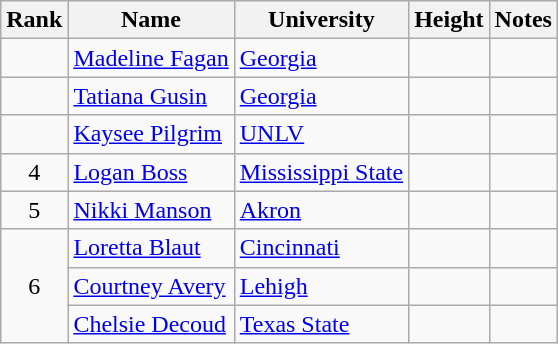<table class="wikitable sortable" style="text-align:center">
<tr>
<th>Rank</th>
<th>Name</th>
<th>University</th>
<th>Height</th>
<th>Notes</th>
</tr>
<tr>
<td></td>
<td align=left><a href='#'>Madeline Fagan</a></td>
<td align="left"><a href='#'>Georgia</a></td>
<td></td>
<td></td>
</tr>
<tr>
<td></td>
<td align=left><a href='#'>Tatiana Gusin</a></td>
<td align=left><a href='#'>Georgia</a></td>
<td></td>
<td></td>
</tr>
<tr>
<td></td>
<td align=left><a href='#'>Kaysee Pilgrim</a></td>
<td align="left"><a href='#'>UNLV</a></td>
<td></td>
<td></td>
</tr>
<tr>
<td>4</td>
<td align=left><a href='#'>Logan Boss</a></td>
<td align="left"><a href='#'>Mississippi State</a></td>
<td></td>
<td></td>
</tr>
<tr>
<td>5</td>
<td align=left><a href='#'>Nikki Manson</a></td>
<td align=left><a href='#'>Akron</a></td>
<td></td>
<td></td>
</tr>
<tr>
<td rowspan=3>6</td>
<td align=left><a href='#'>Loretta Blaut</a></td>
<td align="left"><a href='#'>Cincinnati</a></td>
<td></td>
<td></td>
</tr>
<tr>
<td align=left><a href='#'>Courtney Avery</a></td>
<td align="left"><a href='#'>Lehigh</a></td>
<td></td>
<td></td>
</tr>
<tr>
<td align=left><a href='#'>Chelsie Decoud</a></td>
<td align="left"><a href='#'>Texas State</a></td>
<td></td>
<td></td>
</tr>
</table>
